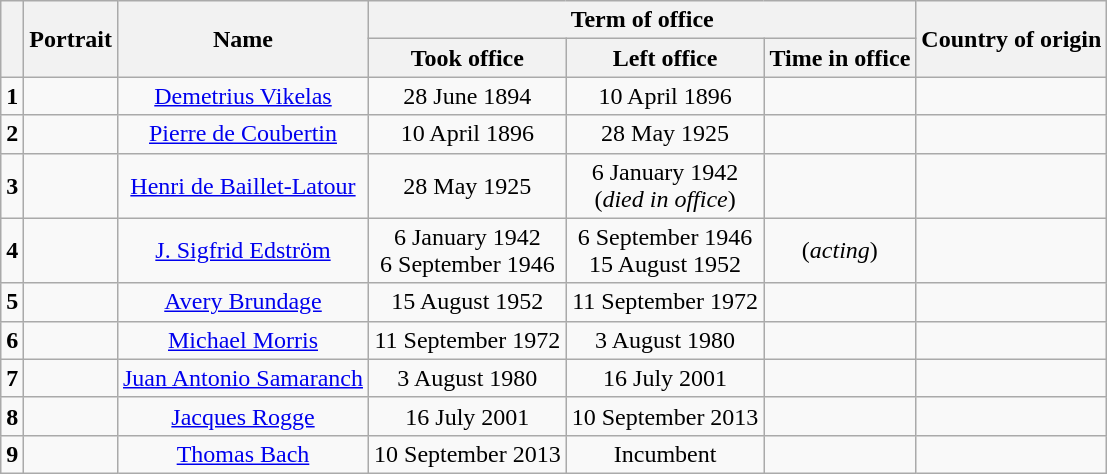<table class="wikitable" style="text-align:center">
<tr>
<th rowspan=2></th>
<th rowspan=2>Portrait</th>
<th rowspan=2>Name<br></th>
<th colspan=3>Term of office</th>
<th rowspan=2>Country of origin</th>
</tr>
<tr>
<th>Took office</th>
<th>Left office</th>
<th>Time in office</th>
</tr>
<tr>
<td><strong>1</strong></td>
<td></td>
<td><a href='#'>Demetrius Vikelas</a><br></td>
<td>28 June 1894</td>
<td>10 April 1896</td>
<td></td>
<td></td>
</tr>
<tr>
<td><strong>2</strong></td>
<td></td>
<td><a href='#'>Pierre de Coubertin</a><br></td>
<td>10 April 1896</td>
<td>28 May 1925</td>
<td></td>
<td></td>
</tr>
<tr>
<td><strong>3</strong></td>
<td></td>
<td><a href='#'>Henri de Baillet-Latour</a><br></td>
<td>28 May 1925</td>
<td>6 January 1942 <br> (<em>died in office</em>)</td>
<td></td>
<td></td>
</tr>
<tr>
<td><strong>4</strong></td>
<td></td>
<td><a href='#'>J. Sigfrid Edström</a><br></td>
<td>6 January 1942 <br> 6 September 1946</td>
<td>6 September 1946 <br> 15 August 1952</td>
<td> (<em>acting</em>) <br> </td>
<td></td>
</tr>
<tr>
<td><strong>5</strong></td>
<td></td>
<td><a href='#'>Avery Brundage</a><br></td>
<td>15 August 1952</td>
<td>11 September 1972</td>
<td></td>
<td></td>
</tr>
<tr>
<td><strong>6</strong></td>
<td></td>
<td><a href='#'>Michael Morris</a><br></td>
<td>11 September 1972</td>
<td>3 August 1980</td>
<td></td>
<td></td>
</tr>
<tr>
<td><strong>7</strong></td>
<td></td>
<td><a href='#'>Juan Antonio Samaranch</a><br></td>
<td>3 August 1980</td>
<td>16 July 2001</td>
<td></td>
<td></td>
</tr>
<tr>
<td><strong>8</strong></td>
<td></td>
<td><a href='#'>Jacques Rogge</a><br></td>
<td>16 July 2001</td>
<td>10 September 2013</td>
<td></td>
<td></td>
</tr>
<tr>
<td><strong>9</strong></td>
<td></td>
<td><a href='#'>Thomas Bach</a><br></td>
<td>10 September 2013</td>
<td>Incumbent</td>
<td></td>
<td></td>
</tr>
</table>
